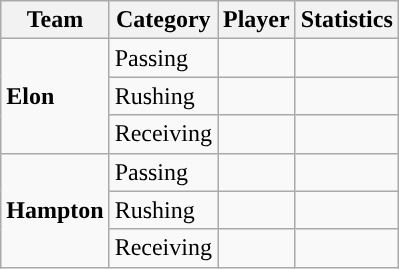<table class="wikitable" style="float: right;">
<tr>
<th>Team</th>
<th>Category</th>
<th>Player</th>
<th>Statistics</th>
</tr>
<tr>
<td rowspan=3><strong>Elon</strong></td>
<td>Passing</td>
<td></td>
<td></td>
</tr>
<tr>
<td>Rushing</td>
<td></td>
<td></td>
</tr>
<tr>
<td>Receiving</td>
<td></td>
<td></td>
</tr>
<tr>
<td rowspan=3><strong>Hampton</strong></td>
<td>Passing</td>
<td></td>
<td></td>
</tr>
<tr>
<td>Rushing</td>
<td></td>
<td></td>
</tr>
<tr>
<td>Receiving</td>
<td></td>
<td></td>
</tr>
</table>
